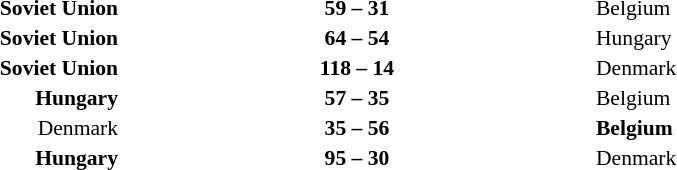<table width=75% cellspacing=1>
<tr>
<th width=25%></th>
<th width=25%></th>
<th width=25%></th>
</tr>
<tr style=font-size:90%>
<td align=right><strong>Soviet Union</strong></td>
<td align=center><strong>59 – 31</strong></td>
<td>Belgium</td>
</tr>
<tr style=font-size:90%>
<td align=right><strong>Soviet Union</strong></td>
<td align=center><strong>64 – 54</strong></td>
<td>Hungary</td>
</tr>
<tr style=font-size:90%>
<td align=right><strong>Soviet Union</strong></td>
<td align=center><strong>118 – 14</strong></td>
<td>Denmark</td>
</tr>
<tr style=font-size:90%>
<td align=right><strong>Hungary</strong></td>
<td align=center><strong>57 – 35</strong></td>
<td>Belgium</td>
</tr>
<tr style=font-size:90%>
<td align=right>Denmark</td>
<td align=center><strong>35 – 56</strong></td>
<td><strong>Belgium</strong></td>
</tr>
<tr style=font-size:90%>
<td align=right><strong>Hungary</strong></td>
<td align=center><strong>95 – 30</strong></td>
<td>Denmark</td>
</tr>
</table>
